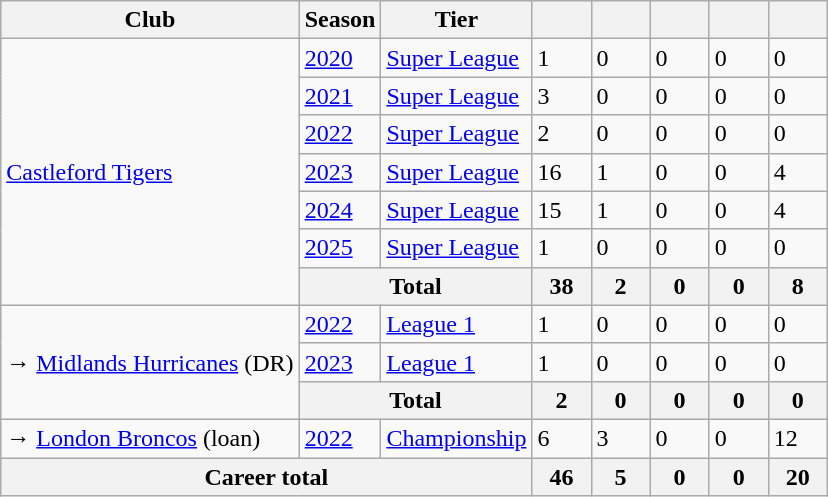<table class="wikitable defaultcenter">
<tr>
<th>Club</th>
<th>Season</th>
<th>Tier</th>
<th style="width:2em;"></th>
<th style="width:2em;"></th>
<th style="width:2em;"></th>
<th style="width:2em;"></th>
<th style="width:2em;"></th>
</tr>
<tr>
<td rowspan="7" style="text-align:left;"> <a href='#'>Castleford Tigers</a></td>
<td><a href='#'>2020</a></td>
<td><a href='#'>Super League</a></td>
<td>1</td>
<td>0</td>
<td>0</td>
<td>0</td>
<td>0</td>
</tr>
<tr>
<td><a href='#'>2021</a></td>
<td><a href='#'>Super League</a></td>
<td>3</td>
<td>0</td>
<td>0</td>
<td>0</td>
<td>0</td>
</tr>
<tr>
<td><a href='#'>2022</a></td>
<td><a href='#'>Super League</a></td>
<td>2</td>
<td>0</td>
<td>0</td>
<td>0</td>
<td>0</td>
</tr>
<tr>
<td><a href='#'>2023</a></td>
<td><a href='#'>Super League</a></td>
<td>16</td>
<td>1</td>
<td>0</td>
<td>0</td>
<td>4</td>
</tr>
<tr>
<td><a href='#'>2024</a></td>
<td><a href='#'>Super League</a></td>
<td>15</td>
<td>1</td>
<td>0</td>
<td>0</td>
<td>4</td>
</tr>
<tr>
<td><a href='#'>2025</a></td>
<td><a href='#'>Super League</a></td>
<td>1</td>
<td>0</td>
<td>0</td>
<td>0</td>
<td>0</td>
</tr>
<tr>
<th colspan="2">Total</th>
<th>38</th>
<th>2</th>
<th>0</th>
<th>0</th>
<th>8</th>
</tr>
<tr>
<td rowspan="3" style="text-align:left;">→  <a href='#'>Midlands Hurricanes</a> (DR)</td>
<td><a href='#'>2022</a></td>
<td><a href='#'>League 1</a></td>
<td>1</td>
<td>0</td>
<td>0</td>
<td>0</td>
<td>0</td>
</tr>
<tr>
<td><a href='#'>2023</a></td>
<td><a href='#'>League 1</a></td>
<td>1</td>
<td>0</td>
<td>0</td>
<td>0</td>
<td>0</td>
</tr>
<tr>
<th colspan="2">Total</th>
<th>2</th>
<th>0</th>
<th>0</th>
<th>0</th>
<th>0</th>
</tr>
<tr>
<td style="text-align:left;">→  <a href='#'>London Broncos</a> (loan)</td>
<td><a href='#'>2022</a></td>
<td><a href='#'>Championship</a></td>
<td>6</td>
<td>3</td>
<td>0</td>
<td>0</td>
<td>12</td>
</tr>
<tr>
<th colspan="3">Career total</th>
<th>46</th>
<th>5</th>
<th>0</th>
<th>0</th>
<th>20</th>
</tr>
</table>
